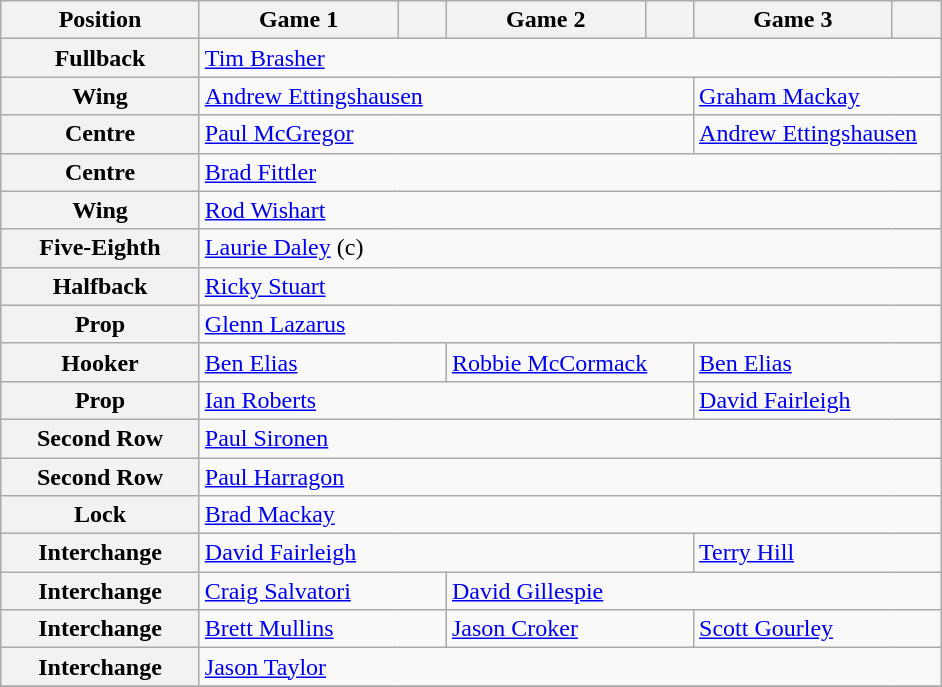<table class="wikitable">
<tr>
<th width="125">Position</th>
<th width="125">Game 1</th>
<th width="25"></th>
<th width="125">Game 2</th>
<th width="25"></th>
<th width="125">Game 3</th>
<th width="25"></th>
</tr>
<tr>
<th>Fullback</th>
<td colspan="6"> <a href='#'>Tim Brasher</a></td>
</tr>
<tr>
<th>Wing</th>
<td colspan="4"> <a href='#'>Andrew Ettingshausen</a></td>
<td colspan="2"> <a href='#'>Graham Mackay</a></td>
</tr>
<tr>
<th>Centre</th>
<td colspan="4"> <a href='#'>Paul McGregor</a></td>
<td colspan="2"> <a href='#'>Andrew Ettingshausen</a></td>
</tr>
<tr>
<th>Centre</th>
<td colspan="6"> <a href='#'>Brad Fittler</a></td>
</tr>
<tr>
<th>Wing</th>
<td colspan="6"> <a href='#'>Rod Wishart</a></td>
</tr>
<tr>
<th>Five-Eighth</th>
<td colspan="6"> <a href='#'>Laurie Daley</a> (c)</td>
</tr>
<tr>
<th>Halfback</th>
<td colspan="6"> <a href='#'>Ricky Stuart</a></td>
</tr>
<tr>
<th>Prop</th>
<td colspan="6"> <a href='#'>Glenn Lazarus</a></td>
</tr>
<tr>
<th>Hooker</th>
<td colspan="2"> <a href='#'>Ben Elias</a></td>
<td colspan="2"> <a href='#'>Robbie McCormack</a></td>
<td colspan="2"> <a href='#'>Ben Elias</a></td>
</tr>
<tr>
<th>Prop</th>
<td colspan="4"> <a href='#'>Ian Roberts</a></td>
<td colspan="2"> <a href='#'>David Fairleigh</a></td>
</tr>
<tr>
<th>Second Row</th>
<td colspan="6"> <a href='#'>Paul Sironen</a></td>
</tr>
<tr>
<th>Second Row</th>
<td colspan="6"> <a href='#'>Paul Harragon</a></td>
</tr>
<tr>
<th>Lock</th>
<td colspan="6"> <a href='#'>Brad Mackay</a></td>
</tr>
<tr>
<th>Interchange</th>
<td colspan="4"> <a href='#'>David Fairleigh</a></td>
<td colspan="2"> <a href='#'>Terry Hill</a></td>
</tr>
<tr>
<th>Interchange</th>
<td colspan="2"> <a href='#'>Craig Salvatori</a></td>
<td colspan="4"> <a href='#'>David Gillespie</a></td>
</tr>
<tr>
<th>Interchange</th>
<td colspan="2"> <a href='#'>Brett Mullins</a></td>
<td colspan="2"> <a href='#'>Jason Croker</a></td>
<td colspan="2"> <a href='#'>Scott Gourley</a></td>
</tr>
<tr>
<th>Interchange</th>
<td colspan="6"> <a href='#'>Jason Taylor</a></td>
</tr>
<tr>
</tr>
</table>
